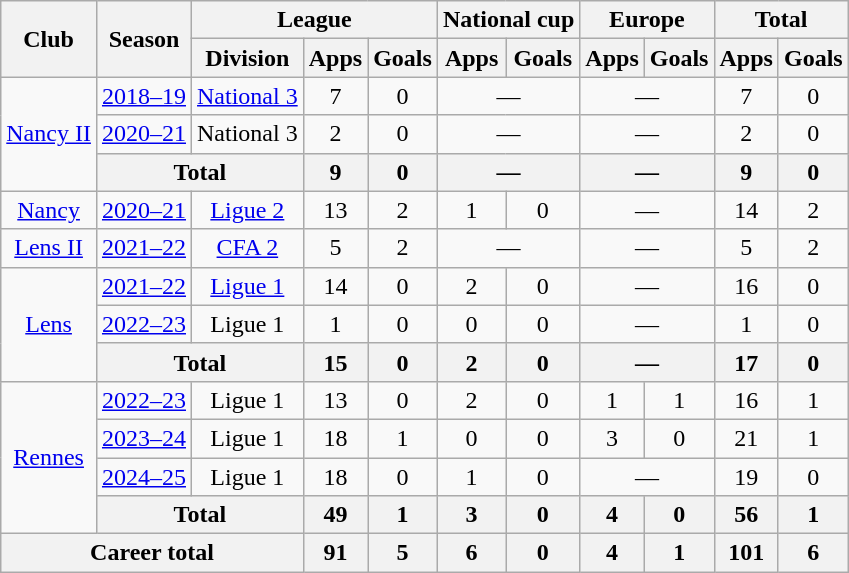<table class="wikitable" style="text-align:center">
<tr>
<th rowspan="2">Club</th>
<th rowspan="2">Season</th>
<th colspan="3">League</th>
<th colspan="2">National cup</th>
<th colspan="2">Europe</th>
<th colspan="2">Total</th>
</tr>
<tr>
<th>Division</th>
<th>Apps</th>
<th>Goals</th>
<th>Apps</th>
<th>Goals</th>
<th>Apps</th>
<th>Goals</th>
<th>Apps</th>
<th>Goals</th>
</tr>
<tr>
<td rowspan="3"><a href='#'>Nancy II</a></td>
<td><a href='#'>2018–19</a></td>
<td><a href='#'>National 3</a></td>
<td>7</td>
<td>0</td>
<td colspan="2">—</td>
<td colspan="2">—</td>
<td>7</td>
<td>0</td>
</tr>
<tr>
<td><a href='#'>2020–21</a></td>
<td>National 3</td>
<td>2</td>
<td>0</td>
<td colspan="2">—</td>
<td colspan="2">—</td>
<td>2</td>
<td>0</td>
</tr>
<tr>
<th colspan="2">Total</th>
<th>9</th>
<th>0</th>
<th colspan="2">—</th>
<th colspan="2">—</th>
<th>9</th>
<th>0</th>
</tr>
<tr>
<td><a href='#'>Nancy</a></td>
<td><a href='#'>2020–21</a></td>
<td><a href='#'>Ligue 2</a></td>
<td>13</td>
<td>2</td>
<td>1</td>
<td>0</td>
<td colspan="2">—</td>
<td>14</td>
<td>2</td>
</tr>
<tr>
<td><a href='#'>Lens II</a></td>
<td><a href='#'>2021–22</a></td>
<td><a href='#'>CFA 2</a></td>
<td>5</td>
<td>2</td>
<td colspan="2">—</td>
<td colspan="2">—</td>
<td>5</td>
<td>2</td>
</tr>
<tr>
<td rowspan="3"><a href='#'>Lens</a></td>
<td><a href='#'>2021–22</a></td>
<td><a href='#'>Ligue 1</a></td>
<td>14</td>
<td>0</td>
<td>2</td>
<td>0</td>
<td colspan="2">—</td>
<td>16</td>
<td>0</td>
</tr>
<tr>
<td><a href='#'>2022–23</a></td>
<td>Ligue 1</td>
<td>1</td>
<td>0</td>
<td>0</td>
<td>0</td>
<td colspan="2">—</td>
<td>1</td>
<td>0</td>
</tr>
<tr>
<th colspan="2">Total</th>
<th>15</th>
<th>0</th>
<th>2</th>
<th>0</th>
<th colspan="2">—</th>
<th>17</th>
<th>0</th>
</tr>
<tr>
<td rowspan="4"><a href='#'>Rennes</a></td>
<td><a href='#'>2022–23</a></td>
<td>Ligue 1</td>
<td>13</td>
<td>0</td>
<td>2</td>
<td>0</td>
<td>1</td>
<td>1</td>
<td>16</td>
<td>1</td>
</tr>
<tr>
<td><a href='#'>2023–24</a></td>
<td>Ligue 1</td>
<td>18</td>
<td>1</td>
<td>0</td>
<td>0</td>
<td>3</td>
<td>0</td>
<td>21</td>
<td>1</td>
</tr>
<tr>
<td><a href='#'>2024–25</a></td>
<td>Ligue 1</td>
<td>18</td>
<td>0</td>
<td>1</td>
<td>0</td>
<td colspan="2">—</td>
<td>19</td>
<td>0</td>
</tr>
<tr>
<th colspan="2">Total</th>
<th>49</th>
<th>1</th>
<th>3</th>
<th>0</th>
<th>4</th>
<th>0</th>
<th>56</th>
<th>1</th>
</tr>
<tr>
<th colspan="3">Career total</th>
<th>91</th>
<th>5</th>
<th>6</th>
<th>0</th>
<th>4</th>
<th>1</th>
<th>101</th>
<th>6</th>
</tr>
</table>
